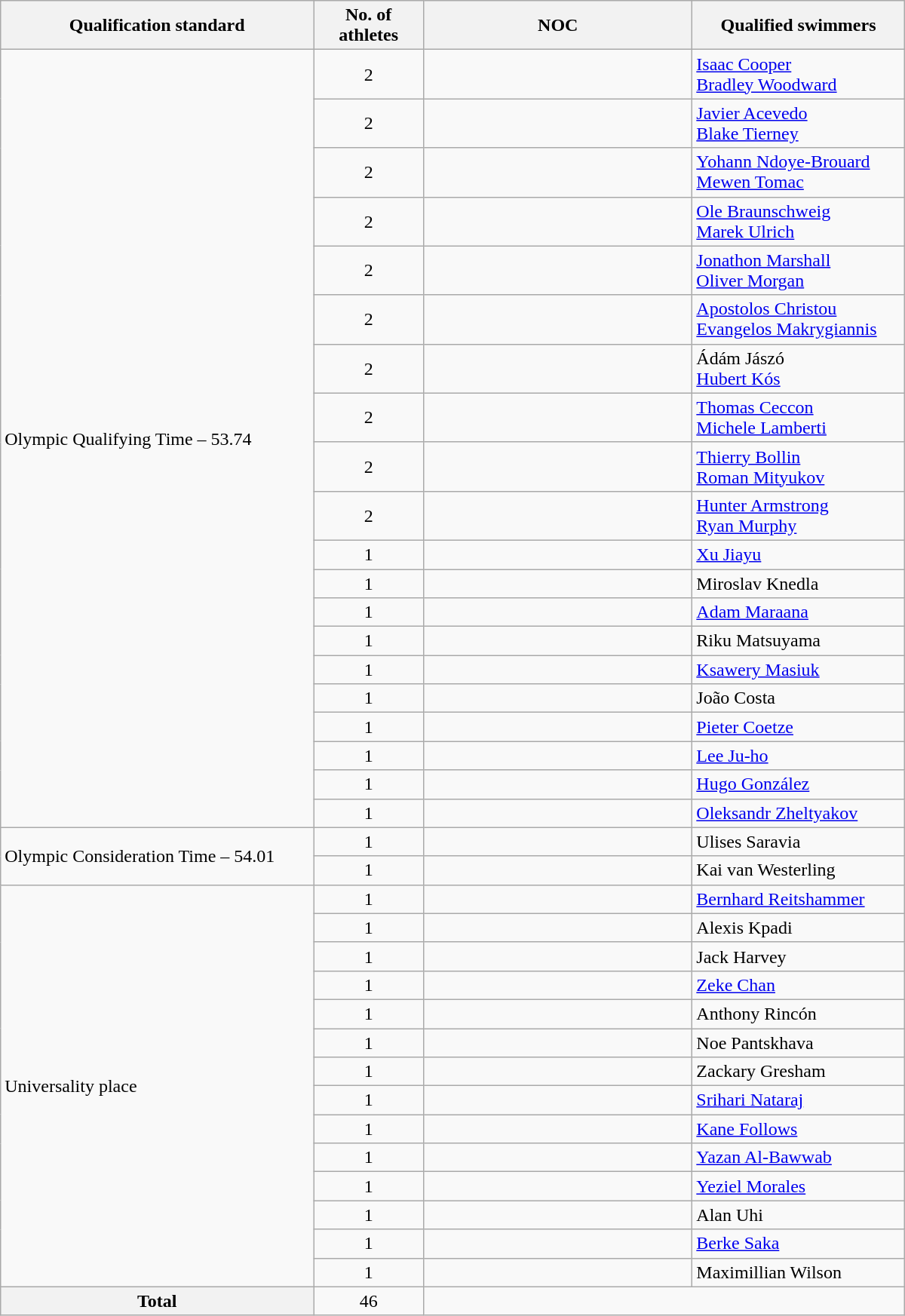<table class=wikitable style="text-align:left" width=800>
<tr>
<th scope="col">Qualification standard</th>
<th scope="col" width =90>No. of athletes</th>
<th scope="col" width =230>NOC</th>
<th scope="col">Qualified swimmers</th>
</tr>
<tr>
<td rowspan=20>Olympic Qualifying Time – 53.74</td>
<td align=center>2</td>
<td></td>
<td><a href='#'>Isaac Cooper</a><br><a href='#'>Bradley Woodward</a></td>
</tr>
<tr>
<td align=center>2</td>
<td></td>
<td><a href='#'>Javier Acevedo</a><br><a href='#'>Blake Tierney</a></td>
</tr>
<tr>
<td align=center>2</td>
<td></td>
<td><a href='#'>Yohann Ndoye-Brouard</a><br><a href='#'>Mewen Tomac</a></td>
</tr>
<tr>
<td align=center>2</td>
<td></td>
<td><a href='#'>Ole Braunschweig</a><br><a href='#'>Marek Ulrich</a></td>
</tr>
<tr>
<td align=center>2</td>
<td></td>
<td><a href='#'>Jonathon Marshall</a><br><a href='#'>Oliver Morgan</a></td>
</tr>
<tr>
<td align=center>2</td>
<td></td>
<td><a href='#'>Apostolos Christou</a><br><a href='#'>Evangelos Makrygiannis</a></td>
</tr>
<tr>
<td align=center>2</td>
<td></td>
<td>Ádám Jászó<br><a href='#'>Hubert Kós</a></td>
</tr>
<tr>
<td align=center>2</td>
<td></td>
<td><a href='#'>Thomas Ceccon</a><br><a href='#'>Michele Lamberti</a></td>
</tr>
<tr>
<td align=center>2</td>
<td></td>
<td><a href='#'>Thierry Bollin</a><br><a href='#'>Roman Mityukov</a></td>
</tr>
<tr>
<td align=center>2</td>
<td></td>
<td><a href='#'>Hunter Armstrong</a><br><a href='#'>Ryan Murphy</a></td>
</tr>
<tr>
<td align=center>1</td>
<td></td>
<td><a href='#'>Xu Jiayu</a></td>
</tr>
<tr>
<td align=center>1</td>
<td></td>
<td>Miroslav Knedla</td>
</tr>
<tr>
<td align=center>1</td>
<td></td>
<td><a href='#'>Adam Maraana</a></td>
</tr>
<tr>
<td align=center>1</td>
<td></td>
<td>Riku Matsuyama</td>
</tr>
<tr>
<td align=center>1</td>
<td></td>
<td><a href='#'>Ksawery Masiuk</a></td>
</tr>
<tr>
<td align=center>1</td>
<td></td>
<td>João Costa</td>
</tr>
<tr>
<td align=center>1</td>
<td></td>
<td><a href='#'>Pieter Coetze</a></td>
</tr>
<tr>
<td align=center>1</td>
<td></td>
<td><a href='#'>Lee Ju-ho</a></td>
</tr>
<tr>
<td align=center>1</td>
<td></td>
<td><a href='#'>Hugo González</a></td>
</tr>
<tr>
<td align=center>1</td>
<td></td>
<td><a href='#'>Oleksandr Zheltyakov</a></td>
</tr>
<tr>
<td rowspan=2>Olympic Consideration Time – 54.01</td>
<td align=center>1</td>
<td></td>
<td>Ulises Saravia</td>
</tr>
<tr>
<td align=center>1</td>
<td></td>
<td>Kai van Westerling</td>
</tr>
<tr>
<td rowspan=14>Universality place</td>
<td align=center>1</td>
<td></td>
<td><a href='#'>Bernhard Reitshammer</a></td>
</tr>
<tr>
<td align=center>1</td>
<td></td>
<td>Alexis Kpadi</td>
</tr>
<tr>
<td align=center>1</td>
<td></td>
<td>Jack Harvey</td>
</tr>
<tr>
<td align=center>1</td>
<td></td>
<td><a href='#'>Zeke Chan</a></td>
</tr>
<tr>
<td align=center>1</td>
<td></td>
<td>Anthony Rincón</td>
</tr>
<tr>
<td align=center>1</td>
<td></td>
<td>Noe Pantskhava</td>
</tr>
<tr>
<td align=center>1</td>
<td></td>
<td>Zackary Gresham</td>
</tr>
<tr>
<td align=center>1</td>
<td></td>
<td><a href='#'>Srihari Nataraj</a></td>
</tr>
<tr>
<td align=center>1</td>
<td></td>
<td><a href='#'>Kane Follows</a></td>
</tr>
<tr>
<td align=center>1</td>
<td></td>
<td><a href='#'>Yazan Al-Bawwab</a></td>
</tr>
<tr>
<td align=center>1</td>
<td></td>
<td><a href='#'>Yeziel Morales</a></td>
</tr>
<tr>
<td align=center>1</td>
<td></td>
<td>Alan Uhi</td>
</tr>
<tr>
<td align=center>1</td>
<td></td>
<td><a href='#'>Berke Saka</a></td>
</tr>
<tr>
<td align=center>1</td>
<td></td>
<td>Maximillian Wilson</td>
</tr>
<tr>
<th scope="row">Total</th>
<td align=center>46</td>
<td colspan=2></td>
</tr>
</table>
